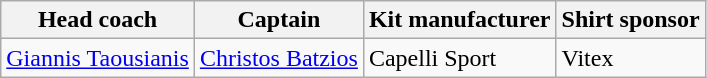<table class="wikitable sortable">
<tr>
<th>Head coach</th>
<th>Captain</th>
<th>Kit manufacturer</th>
<th>Shirt sponsor</th>
</tr>
<tr>
<td> <a href='#'>Giannis Taousianis</a></td>
<td> <a href='#'>Christos Batzios</a></td>
<td> Capelli Sport</td>
<td> Vitex</td>
</tr>
</table>
